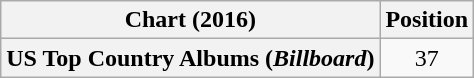<table class="wikitable plainrowheaders" style="text-align:center">
<tr>
<th scope="col">Chart (2016)</th>
<th scope="col">Position</th>
</tr>
<tr>
<th scope="row">US Top Country Albums (<em>Billboard</em>)</th>
<td>37</td>
</tr>
</table>
